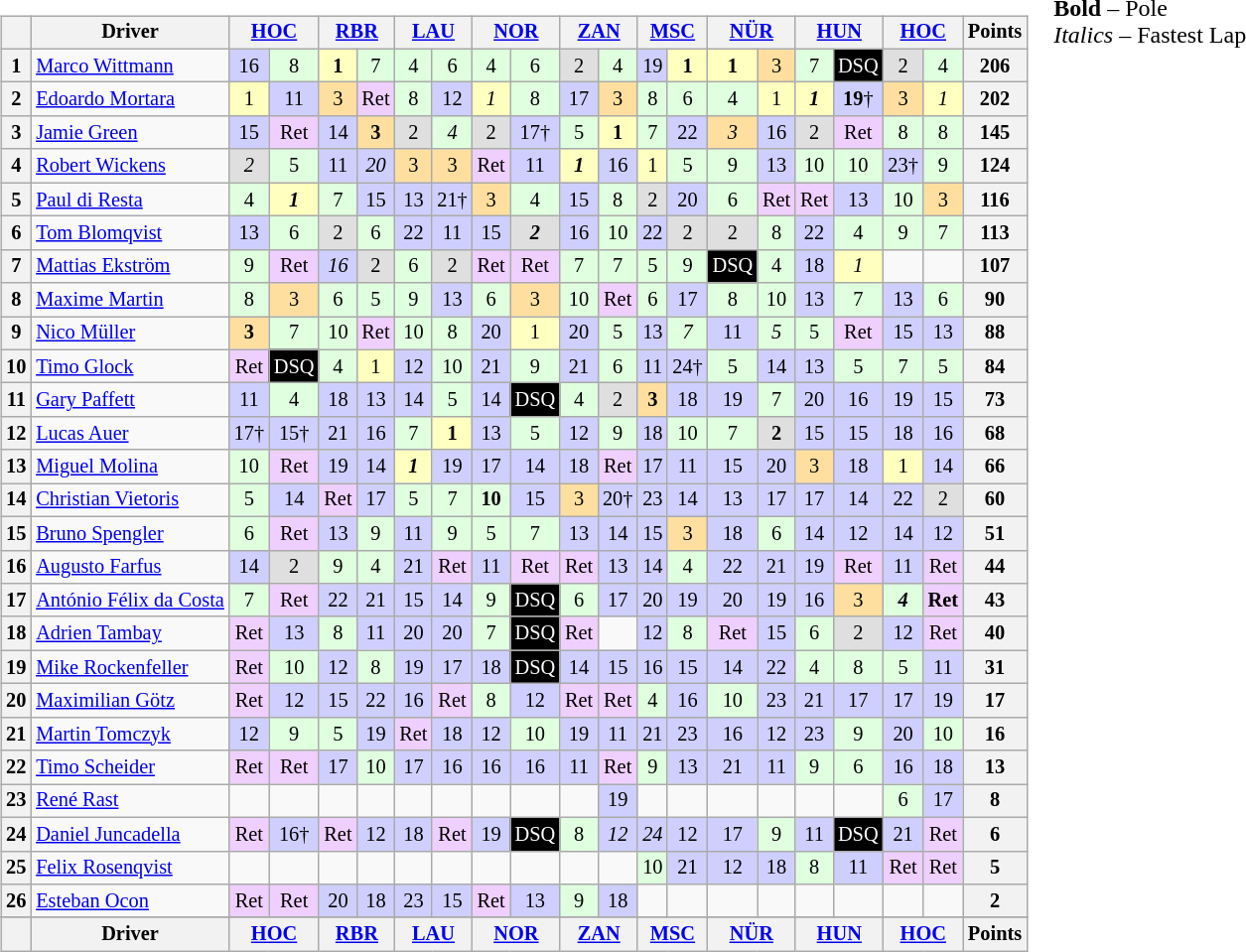<table>
<tr>
<td><br><table class="wikitable" style="font-size:85%; text-align:center">
<tr style="background:#f9f9f9" valign="top">
<th valign="middle"></th>
<th valign="middle">Driver</th>
<th colspan=2><a href='#'>HOC</a><br></th>
<th colspan=2><a href='#'>RBR</a><br></th>
<th colspan=2><a href='#'>LAU</a><br></th>
<th colspan=2><a href='#'>NOR</a><br></th>
<th colspan=2><a href='#'>ZAN</a><br></th>
<th colspan=2><a href='#'>MSC</a><br></th>
<th colspan=2><a href='#'>NÜR</a><br></th>
<th colspan=2><a href='#'>HUN</a><br></th>
<th colspan=2><a href='#'>HOC</a><br></th>
<th valign="middle">Points</th>
</tr>
<tr>
<th>1</th>
<td align="left"> <a href='#'>Marco Wittmann</a></td>
<td style="background:#cfcfff;">16</td>
<td style="background:#dfffdf;">8</td>
<td style="background:#ffffbf;"><strong>1</strong></td>
<td style="background:#dfffdf;">7</td>
<td style="background:#dfffdf;">4</td>
<td style="background:#dfffdf;">6</td>
<td style="background:#dfffdf;">4</td>
<td style="background:#dfffdf;">6</td>
<td style="background:#dfdfdf;">2</td>
<td style="background:#dfffdf;">4</td>
<td style="background:#cfcfff;">19</td>
<td style="background:#ffffbf;"><strong>1</strong></td>
<td style="background:#ffffbf;"><strong>1</strong></td>
<td style="background:#ffdf9f;">3</td>
<td style="background:#dfffdf;">7</td>
<td style="background:#000000; color:white;">DSQ</td>
<td style="background:#dfdfdf;">2</td>
<td style="background:#dfffdf;">4</td>
<th>206</th>
</tr>
<tr>
<th>2</th>
<td align="left"> <a href='#'>Edoardo Mortara</a></td>
<td style="background:#ffffbf;">1</td>
<td style="background:#cfcfff;">11</td>
<td style="background:#ffdf9f;">3</td>
<td style="background:#efcfff;">Ret</td>
<td style="background:#dfffdf;">8</td>
<td style="background:#cfcfff;">12</td>
<td style="background:#ffffbf;"><em>1</em></td>
<td style="background:#dfffdf;">8</td>
<td style="background:#cfcfff;">17</td>
<td style="background:#ffdf9f;">3</td>
<td style="background:#dfffdf;">8</td>
<td style="background:#dfffdf;">6</td>
<td style="background:#dfffdf;">4</td>
<td style="background:#ffffbf;">1</td>
<td style="background:#ffffbf;"><strong><em>1</em></strong></td>
<td style="background:#cfcfff;"><strong>19</strong>†</td>
<td style="background:#ffdf9f;">3</td>
<td style="background:#ffffbf;"><em>1</em></td>
<th>202</th>
</tr>
<tr>
<th>3</th>
<td align="left"> <a href='#'>Jamie Green</a></td>
<td style="background:#cfcfff;">15</td>
<td style="background:#efcfff;">Ret</td>
<td style="background:#cfcfff;">14</td>
<td style="background:#ffdf9f;"><strong>3</strong></td>
<td style="background:#dfdfdf;">2</td>
<td style="background:#dfffdf;"><em>4</em></td>
<td style="background:#dfdfdf;">2</td>
<td style="background:#cfcfff;">17†</td>
<td style="background:#dfffdf;">5</td>
<td style="background:#ffffbf;"><strong>1</strong></td>
<td style="background:#dfffdf;">7</td>
<td style="background:#cfcfff;">22</td>
<td style="background:#ffdf9f;"><em>3</em></td>
<td style="background:#cfcfff;">16</td>
<td style="background:#dfdfdf;">2</td>
<td style="background:#efcfff;">Ret</td>
<td style="background:#dfffdf;">8</td>
<td style="background:#dfffdf;">8</td>
<th>145</th>
</tr>
<tr>
<th>4</th>
<td align="left"> <a href='#'>Robert Wickens</a></td>
<td style="background:#dfdfdf;"><em>2</em></td>
<td style="background:#dfffdf;">5</td>
<td style="background:#cfcfff;">11</td>
<td style="background:#cfcfff;"><em>20</em></td>
<td style="background:#ffdf9f;">3</td>
<td style="background:#ffdf9f;">3</td>
<td style="background:#efcfff;">Ret</td>
<td style="background:#cfcfff;">11</td>
<td style="background:#ffffbf;"><strong><em>1</em></strong></td>
<td style="background:#cfcfff;">16</td>
<td style="background:#ffffbf;">1</td>
<td style="background:#dfffdf;">5</td>
<td style="background:#dfffdf;">9</td>
<td style="background:#cfcfff;">13</td>
<td style="background:#dfffdf;">10</td>
<td style="background:#dfffdf;">10</td>
<td style="background:#cfcfff;">23†</td>
<td style="background:#dfffdf;">9</td>
<th>124</th>
</tr>
<tr>
<th>5</th>
<td align="left"> <a href='#'>Paul di Resta</a></td>
<td style="background:#dfffdf;">4</td>
<td style="background:#ffffbf;"><strong><em>1</em></strong></td>
<td style="background:#dfffdf;">7</td>
<td style="background:#cfcfff;">15</td>
<td style="background:#cfcfff;">13</td>
<td style="background:#cfcfff;">21†</td>
<td style="background:#ffdf9f;">3</td>
<td style="background:#dfffdf;">4</td>
<td style="background:#cfcfff;">15</td>
<td style="background:#dfffdf;">8</td>
<td style="background:#dfdfdf;">2</td>
<td style="background:#cfcfff;">20</td>
<td style="background:#dfffdf;">6</td>
<td style="background:#efcfff;">Ret</td>
<td style="background:#efcfff;">Ret</td>
<td style="background:#cfcfff;">13</td>
<td style="background:#dfffdf;">10</td>
<td style="background:#ffdf9f;">3</td>
<th>116</th>
</tr>
<tr>
<th>6</th>
<td align="left"> <a href='#'>Tom Blomqvist</a></td>
<td style="background:#cfcfff;">13</td>
<td style="background:#dfffdf;">6</td>
<td style="background:#dfdfdf;">2</td>
<td style="background:#dfffdf;">6</td>
<td style="background:#cfcfff;">22</td>
<td style="background:#cfcfff;">11</td>
<td style="background:#cfcfff;">15</td>
<td style="background:#dfdfdf;"><strong><em>2</em></strong></td>
<td style="background:#cfcfff;">16</td>
<td style="background:#dfffdf;">10</td>
<td style="background:#cfcfff;">22</td>
<td style="background:#dfdfdf;">2</td>
<td style="background:#dfdfdf;">2</td>
<td style="background:#dfffdf;">8</td>
<td style="background:#cfcfff;">22</td>
<td style="background:#dfffdf;">4</td>
<td style="background:#dfffdf;">9</td>
<td style="background:#dfffdf;">7</td>
<th>113</th>
</tr>
<tr>
<th>7</th>
<td align="left"> <a href='#'>Mattias Ekström</a></td>
<td style="background:#dfffdf;">9</td>
<td style="background:#efcfff;">Ret</td>
<td style="background:#cfcfff;"><em>16</em></td>
<td style="background:#dfdfdf;">2</td>
<td style="background:#dfffdf;">6</td>
<td style="background:#dfdfdf;">2</td>
<td style="background:#efcfff;">Ret</td>
<td style="background:#efcfff;">Ret</td>
<td style="background:#dfffdf;">7</td>
<td style="background:#dfffdf;">7</td>
<td style="background:#dfffdf;">5</td>
<td style="background:#dfffdf;">9</td>
<td style="background:#000000; color:white;">DSQ</td>
<td style="background:#dfffdf;">4</td>
<td style="background:#cfcfff;">18</td>
<td style="background:#ffffbf;"><em>1</em></td>
<td></td>
<td></td>
<th>107</th>
</tr>
<tr>
<th>8</th>
<td align="left"> <a href='#'>Maxime Martin</a></td>
<td style="background:#dfffdf;">8</td>
<td style="background:#ffdf9f;">3</td>
<td style="background:#dfffdf;">6</td>
<td style="background:#dfffdf;">5</td>
<td style="background:#dfffdf;">9</td>
<td style="background:#cfcfff;">13</td>
<td style="background:#dfffdf;">6</td>
<td style="background:#ffdf9f;">3</td>
<td style="background:#dfffdf;">10</td>
<td style="background:#efcfff;">Ret</td>
<td style="background:#dfffdf;">6</td>
<td style="background:#cfcfff;">17</td>
<td style="background:#dfffdf;">8</td>
<td style="background:#dfffdf;">10</td>
<td style="background:#cfcfff;">13</td>
<td style="background:#dfffdf;">7</td>
<td style="background:#cfcfff;">13</td>
<td style="background:#dfffdf;">6</td>
<th>90</th>
</tr>
<tr>
<th>9</th>
<td align="left"> <a href='#'>Nico Müller</a></td>
<td style="background:#ffdf9f;"><strong>3</strong></td>
<td style="background:#dfffdf;">7</td>
<td style="background:#dfffdf;">10</td>
<td style="background:#efcfff;">Ret</td>
<td style="background:#dfffdf;">10</td>
<td style="background:#dfffdf;">8</td>
<td style="background:#cfcfff;">20</td>
<td style="background:#ffffbf;">1</td>
<td style="background:#cfcfff;">20</td>
<td style="background:#dfffdf;">5</td>
<td style="background:#cfcfff;">13</td>
<td style="background:#dfffdf;"><em>7</em></td>
<td style="background:#cfcfff;">11</td>
<td style="background:#dfffdf;"><em>5</em></td>
<td style="background:#dfffdf;">5</td>
<td style="background:#efcfff;">Ret</td>
<td style="background:#cfcfff;">15</td>
<td style="background:#cfcfff;">13</td>
<th>88</th>
</tr>
<tr>
<th>10</th>
<td align="left"> <a href='#'>Timo Glock</a></td>
<td style="background:#efcfff;">Ret</td>
<td style="background:#000000; color:white;">DSQ</td>
<td style="background:#dfffdf;">4</td>
<td style="background:#ffffbf;">1</td>
<td style="background:#cfcfff;">12</td>
<td style="background:#dfffdf;">10</td>
<td style="background:#cfcfff;">21</td>
<td style="background:#dfffdf;">9</td>
<td style="background:#cfcfff;">21</td>
<td style="background:#dfffdf;">6</td>
<td style="background:#cfcfff;">11</td>
<td style="background:#cfcfff;">24†</td>
<td style="background:#dfffdf;">5</td>
<td style="background:#cfcfff;">14</td>
<td style="background:#cfcfff;">13</td>
<td style="background:#dfffdf;">5</td>
<td style="background:#dfffdf;">7</td>
<td style="background:#dfffdf;">5</td>
<th>84</th>
</tr>
<tr>
<th>11</th>
<td align="left"> <a href='#'>Gary Paffett</a></td>
<td style="background:#cfcfff;">11</td>
<td style="background:#dfffdf;">4</td>
<td style="background:#cfcfff;">18</td>
<td style="background:#cfcfff;">13</td>
<td style="background:#cfcfff;">14</td>
<td style="background:#dfffdf;">5</td>
<td style="background:#cfcfff;">14</td>
<td style="background:#000000; color:white;">DSQ</td>
<td style="background:#dfffdf;">4</td>
<td style="background:#dfdfdf;">2</td>
<td style="background:#ffdf9f;"><strong>3</strong></td>
<td style="background:#cfcfff;">18</td>
<td style="background:#cfcfff;">19</td>
<td style="background:#dfffdf;">7</td>
<td style="background:#cfcfff;">20</td>
<td style="background:#cfcfff;">16</td>
<td style="background:#cfcfff;">19</td>
<td style="background:#cfcfff;">15</td>
<th>73</th>
</tr>
<tr>
<th>12</th>
<td align="left"> <a href='#'>Lucas Auer</a></td>
<td style="background:#cfcfff;">17†</td>
<td style="background:#cfcfff;">15†</td>
<td style="background:#cfcfff;">21</td>
<td style="background:#cfcfff;">16</td>
<td style="background:#dfffdf;">7</td>
<td style="background:#ffffbf;"><strong>1</strong></td>
<td style="background:#cfcfff;">13</td>
<td style="background:#dfffdf;">5</td>
<td style="background:#cfcfff;">12</td>
<td style="background:#dfffdf;">9</td>
<td style="background:#cfcfff;">18</td>
<td style="background:#dfffdf;">10</td>
<td style="background:#dfffdf;">7</td>
<td style="background:#dfdfdf;"><strong>2</strong></td>
<td style="background:#cfcfff;">15</td>
<td style="background:#cfcfff;">15</td>
<td style="background:#cfcfff;">18</td>
<td style="background:#cfcfff;">16</td>
<th>68</th>
</tr>
<tr>
<th>13</th>
<td align="left"> <a href='#'>Miguel Molina</a></td>
<td style="background:#dfffdf;">10</td>
<td style="background:#efcfff;">Ret</td>
<td style="background:#cfcfff;">19</td>
<td style="background:#cfcfff;">14</td>
<td style="background:#ffffbf;"><strong><em>1</em></strong></td>
<td style="background:#cfcfff;">19</td>
<td style="background:#cfcfff;">17</td>
<td style="background:#cfcfff;">14</td>
<td style="background:#cfcfff;">18</td>
<td style="background:#efcfff;">Ret</td>
<td style="background:#cfcfff;">17</td>
<td style="background:#cfcfff;">11</td>
<td style="background:#cfcfff;">15</td>
<td style="background:#cfcfff;">20</td>
<td style="background:#ffdf9f;">3</td>
<td style="background:#cfcfff;">18</td>
<td style="background:#ffffbf;">1</td>
<td style="background:#cfcfff;">14</td>
<th>66</th>
</tr>
<tr>
<th>14</th>
<td align="left"> <a href='#'>Christian Vietoris</a></td>
<td style="background:#dfffdf;">5</td>
<td style="background:#cfcfff;">14</td>
<td style="background:#efcfff;">Ret</td>
<td style="background:#cfcfff;">17</td>
<td style="background:#dfffdf;">5</td>
<td style="background:#dfffdf;">7</td>
<td style="background:#dfffdf;"><strong>10</strong></td>
<td style="background:#cfcfff;">15</td>
<td style="background:#ffdf9f;">3</td>
<td style="background:#cfcfff;">20†</td>
<td style="background:#cfcfff;">23</td>
<td style="background:#cfcfff;">14</td>
<td style="background:#cfcfff;">13</td>
<td style="background:#cfcfff;">17</td>
<td style="background:#cfcfff;">17</td>
<td style="background:#cfcfff;">14</td>
<td style="background:#cfcfff;">22</td>
<td style="background:#dfdfdf;">2</td>
<th>60</th>
</tr>
<tr>
<th>15</th>
<td align="left"> <a href='#'>Bruno Spengler</a></td>
<td style="background:#dfffdf;">6</td>
<td style="background:#efcfff;">Ret</td>
<td style="background:#cfcfff;">13</td>
<td style="background:#dfffdf;">9</td>
<td style="background:#cfcfff;">11</td>
<td style="background:#dfffdf;">9</td>
<td style="background:#dfffdf;">5</td>
<td style="background:#dfffdf;">7</td>
<td style="background:#cfcfff;">13</td>
<td style="background:#cfcfff;">14</td>
<td style="background:#cfcfff;">15</td>
<td style="background:#ffdf9f;">3</td>
<td style="background:#cfcfff;">18</td>
<td style="background:#dfffdf;">6</td>
<td style="background:#cfcfff;">14</td>
<td style="background:#cfcfff;">12</td>
<td style="background:#cfcfff;">14</td>
<td style="background:#cfcfff;">12</td>
<th>51</th>
</tr>
<tr>
<th>16</th>
<td align="left"> <a href='#'>Augusto Farfus</a></td>
<td style="background:#cfcfff;">14</td>
<td style="background:#dfdfdf;">2</td>
<td style="background:#dfffdf;">9</td>
<td style="background:#dfffdf;">4</td>
<td style="background:#cfcfff;">21</td>
<td style="background:#efcfff;">Ret</td>
<td style="background:#cfcfff;">11</td>
<td style="background:#efcfff;">Ret</td>
<td style="background:#efcfff;">Ret</td>
<td style="background:#cfcfff;">13</td>
<td style="background:#cfcfff;">14</td>
<td style="background:#dfffdf;">4</td>
<td style="background:#cfcfff;">22</td>
<td style="background:#cfcfff;">21</td>
<td style="background:#cfcfff;">19</td>
<td style="background:#efcfff;">Ret</td>
<td style="background:#cfcfff;">11</td>
<td style="background:#efcfff;">Ret</td>
<th>44</th>
</tr>
<tr>
<th>17</th>
<td align="left"> <a href='#'>António Félix da Costa</a></td>
<td style="background:#dfffdf;">7</td>
<td style="background:#efcfff;">Ret</td>
<td style="background:#cfcfff;">22</td>
<td style="background:#cfcfff;">21</td>
<td style="background:#cfcfff;">15</td>
<td style="background:#cfcfff;">14</td>
<td style="background:#dfffdf;">9</td>
<td style="background:#000000; color:white;">DSQ</td>
<td style="background:#dfffdf;">6</td>
<td style="background:#cfcfff;">17</td>
<td style="background:#cfcfff;">20</td>
<td style="background:#cfcfff;">19</td>
<td style="background:#cfcfff;">20</td>
<td style="background:#cfcfff;">19</td>
<td style="background:#cfcfff;">16</td>
<td style="background:#ffdf9f;">3</td>
<td style="background:#dfffdf;"><strong><em>4</em></strong></td>
<td style="background:#efcfff;"><strong>Ret</strong></td>
<th>43</th>
</tr>
<tr>
<th>18</th>
<td align="left"> <a href='#'>Adrien Tambay</a></td>
<td style="background:#efcfff;">Ret</td>
<td style="background:#cfcfff;">13</td>
<td style="background:#dfffdf;">8</td>
<td style="background:#cfcfff;">11</td>
<td style="background:#cfcfff;">20</td>
<td style="background:#cfcfff;">20</td>
<td style="background:#dfffdf;">7</td>
<td style="background:#000000; color:white;">DSQ</td>
<td style="background:#efcfff;">Ret</td>
<td></td>
<td style="background:#cfcfff;">12</td>
<td style="background:#dfffdf;">8</td>
<td style="background:#efcfff;">Ret</td>
<td style="background:#cfcfff;">15</td>
<td style="background:#dfffdf;">6</td>
<td style="background:#dfdfdf;">2</td>
<td style="background:#cfcfff;">12</td>
<td style="background:#efcfff;">Ret</td>
<th>40</th>
</tr>
<tr>
<th>19</th>
<td align="left"> <a href='#'>Mike Rockenfeller</a></td>
<td style="background:#efcfff;">Ret</td>
<td style="background:#dfffdf;">10</td>
<td style="background:#cfcfff;">12</td>
<td style="background:#dfffdf;">8</td>
<td style="background:#cfcfff;">19</td>
<td style="background:#cfcfff;">17</td>
<td style="background:#cfcfff;">18</td>
<td style="background:#000000; color:white;">DSQ</td>
<td style="background:#cfcfff;">14</td>
<td style="background:#cfcfff;">15</td>
<td style="background:#cfcfff;">16</td>
<td style="background:#cfcfff;">15</td>
<td style="background:#cfcfff;">14</td>
<td style="background:#cfcfff;">22</td>
<td style="background:#dfffdf;">4</td>
<td style="background:#dfffdf;">8</td>
<td style="background:#dfffdf;">5</td>
<td style="background:#cfcfff;">11</td>
<th>31</th>
</tr>
<tr>
<th>20</th>
<td align="left"> <a href='#'>Maximilian Götz</a></td>
<td style="background:#efcfff;">Ret</td>
<td style="background:#cfcfff;">12</td>
<td style="background:#cfcfff;">15</td>
<td style="background:#cfcfff;">22</td>
<td style="background:#cfcfff;">16</td>
<td style="background:#efcfff;">Ret</td>
<td style="background:#dfffdf;">8</td>
<td style="background:#cfcfff;">12</td>
<td style="background:#efcfff;">Ret</td>
<td style="background:#efcfff;">Ret</td>
<td style="background:#dfffdf;">4</td>
<td style="background:#cfcfff;">16</td>
<td style="background:#dfffdf;">10</td>
<td style="background:#cfcfff;">23</td>
<td style="background:#cfcfff;">21</td>
<td style="background:#cfcfff;">17</td>
<td style="background:#cfcfff;">17</td>
<td style="background:#cfcfff;">19</td>
<th>17</th>
</tr>
<tr>
<th>21</th>
<td align="left"> <a href='#'>Martin Tomczyk</a></td>
<td style="background:#cfcfff;">12</td>
<td style="background:#dfffdf;">9</td>
<td style="background:#dfffdf;">5</td>
<td style="background:#cfcfff;">19</td>
<td style="background:#efcfff;">Ret</td>
<td style="background:#cfcfff;">18</td>
<td style="background:#cfcfff;">12</td>
<td style="background:#dfffdf;">10</td>
<td style="background:#cfcfff;">19</td>
<td style="background:#cfcfff;">11</td>
<td style="background:#cfcfff;">21</td>
<td style="background:#cfcfff;">23</td>
<td style="background:#cfcfff;">16</td>
<td style="background:#cfcfff;">12</td>
<td style="background:#cfcfff;">23</td>
<td style="background:#dfffdf;">9</td>
<td style="background:#cfcfff;">20</td>
<td style="background:#dfffdf;">10</td>
<th>16</th>
</tr>
<tr>
<th>22</th>
<td align="left"> <a href='#'>Timo Scheider</a></td>
<td style="background:#efcfff;">Ret</td>
<td style="background:#efcfff;">Ret</td>
<td style="background:#cfcfff;">17</td>
<td style="background:#dfffdf;">10</td>
<td style="background:#cfcfff;">17</td>
<td style="background:#cfcfff;">16</td>
<td style="background:#cfcfff;">16</td>
<td style="background:#cfcfff;">16</td>
<td style="background:#cfcfff;">11</td>
<td style="background:#efcfff;">Ret</td>
<td style="background:#dfffdf;">9</td>
<td style="background:#cfcfff;">13</td>
<td style="background:#cfcfff;">21</td>
<td style="background:#cfcfff;">11</td>
<td style="background:#dfffdf;">9</td>
<td style="background:#dfffdf;">6</td>
<td style="background:#cfcfff;">16</td>
<td style="background:#cfcfff;">18</td>
<th>13</th>
</tr>
<tr>
<th>23</th>
<td align="left"> <a href='#'>René Rast</a></td>
<td></td>
<td></td>
<td></td>
<td></td>
<td></td>
<td></td>
<td></td>
<td></td>
<td></td>
<td style="background:#cfcfff;">19</td>
<td></td>
<td></td>
<td></td>
<td></td>
<td></td>
<td></td>
<td style="background:#dfffdf;">6</td>
<td style="background:#cfcfff;">17</td>
<th>8</th>
</tr>
<tr>
<th>24</th>
<td align=left> <a href='#'>Daniel Juncadella</a></td>
<td style="background:#efcfff;">Ret</td>
<td style="background:#cfcfff;">16†</td>
<td style="background:#efcfff;">Ret</td>
<td style="background:#cfcfff;">12</td>
<td style="background:#cfcfff;">18</td>
<td style="background:#efcfff;">Ret</td>
<td style="background:#cfcfff;">19</td>
<td style="background:#000000; color:white;">DSQ</td>
<td style="background:#dfffdf;">8</td>
<td style="background:#cfcfff;"><em>12</em></td>
<td style="background:#cfcfff;"><em>24</em></td>
<td style="background:#cfcfff;">12</td>
<td style="background:#cfcfff;">17</td>
<td style="background:#dfffdf;">9</td>
<td style="background:#cfcfff;">11</td>
<td style="background:#000000; color:white;">DSQ</td>
<td style="background:#cfcfff;">21</td>
<td style="background:#efcfff;">Ret</td>
<th>6</th>
</tr>
<tr>
<th>25</th>
<td align="left"> <a href='#'>Felix Rosenqvist</a></td>
<td></td>
<td></td>
<td></td>
<td></td>
<td></td>
<td></td>
<td></td>
<td></td>
<td></td>
<td></td>
<td style="background:#dfffdf;">10</td>
<td style="background:#cfcfff;">21</td>
<td style="background:#cfcfff;">12</td>
<td style="background:#cfcfff;">18</td>
<td style="background:#dfffdf;">8</td>
<td style="background:#cfcfff;">11</td>
<td style="background:#efcfff;">Ret</td>
<td style="background:#efcfff;">Ret</td>
<th>5</th>
</tr>
<tr>
<th>26</th>
<td align="left"> <a href='#'>Esteban Ocon</a></td>
<td style="background:#efcfff;">Ret</td>
<td style="background:#efcfff;">Ret</td>
<td style="background:#cfcfff;">20</td>
<td style="background:#cfcfff;">18</td>
<td style="background:#cfcfff;">23</td>
<td style="background:#cfcfff;">15</td>
<td style="background:#efcfff;">Ret</td>
<td style="background:#cfcfff;">13</td>
<td style="background:#dfffdf;">9</td>
<td style="background:#cfcfff;">18</td>
<td></td>
<td></td>
<td></td>
<td></td>
<td></td>
<td></td>
<td></td>
<td></td>
<th>2</th>
</tr>
<tr>
</tr>
<tr style="background:#f9f9f9" valign="top">
<th valign="middle"></th>
<th valign="middle">Driver</th>
<th colspan=2><a href='#'>HOC</a><br></th>
<th colspan=2><a href='#'>RBR</a><br></th>
<th colspan=2><a href='#'>LAU</a><br></th>
<th colspan=2><a href='#'>NOR</a><br></th>
<th colspan=2><a href='#'>ZAN</a><br></th>
<th colspan=2><a href='#'>MSC</a><br></th>
<th colspan=2><a href='#'>NÜR</a><br></th>
<th colspan=2><a href='#'>HUN</a><br></th>
<th colspan=2><a href='#'>HOC</a><br></th>
<th valign="middle">Points</th>
</tr>
</table>
</td>
<td valign="top"><br>
<span><strong>Bold</strong> – Pole<br>
<em>Italics</em> – Fastest Lap</span></td>
</tr>
</table>
